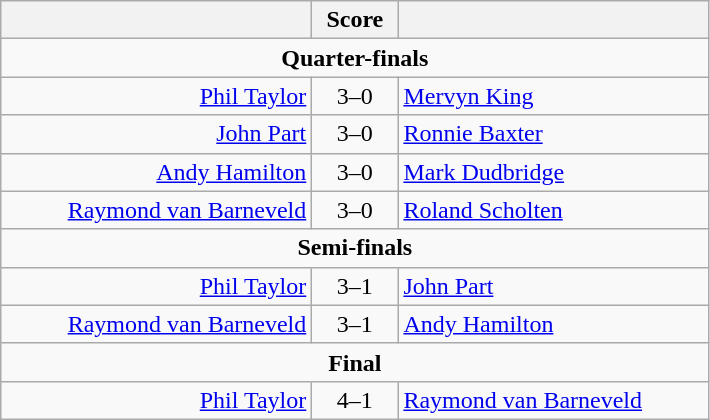<table class=wikitable style="text-align:center">
<tr>
<th width=200></th>
<th width=50>Score</th>
<th width=200></th>
</tr>
<tr align=center>
<td colspan="3"><strong>Quarter-finals</strong></td>
</tr>
<tr align=left>
<td align=right><a href='#'>Phil Taylor</a> </td>
<td align=center>3–0</td>
<td> <a href='#'>Mervyn King</a></td>
</tr>
<tr align=left>
<td align=right><a href='#'>John Part</a> </td>
<td align=center>3–0</td>
<td> <a href='#'>Ronnie Baxter</a></td>
</tr>
<tr align=left>
<td align=right><a href='#'>Andy Hamilton</a> </td>
<td align=center>3–0</td>
<td> <a href='#'>Mark Dudbridge</a></td>
</tr>
<tr align=left>
<td align=right><a href='#'>Raymond van Barneveld</a> </td>
<td align=center>3–0</td>
<td> <a href='#'>Roland Scholten</a></td>
</tr>
<tr align=center>
<td colspan="3"><strong>Semi-finals</strong></td>
</tr>
<tr align=left>
<td align=right><a href='#'>Phil Taylor</a> </td>
<td align=center>3–1</td>
<td> <a href='#'>John Part</a></td>
</tr>
<tr align=left>
<td align=right><a href='#'>Raymond van Barneveld</a> </td>
<td align=center>3–1</td>
<td> <a href='#'>Andy Hamilton</a></td>
</tr>
<tr align=center>
<td colspan="3"><strong>Final</strong></td>
</tr>
<tr align=left>
<td align=right><a href='#'>Phil Taylor</a> </td>
<td align=center>4–1</td>
<td> <a href='#'>Raymond van Barneveld</a></td>
</tr>
</table>
